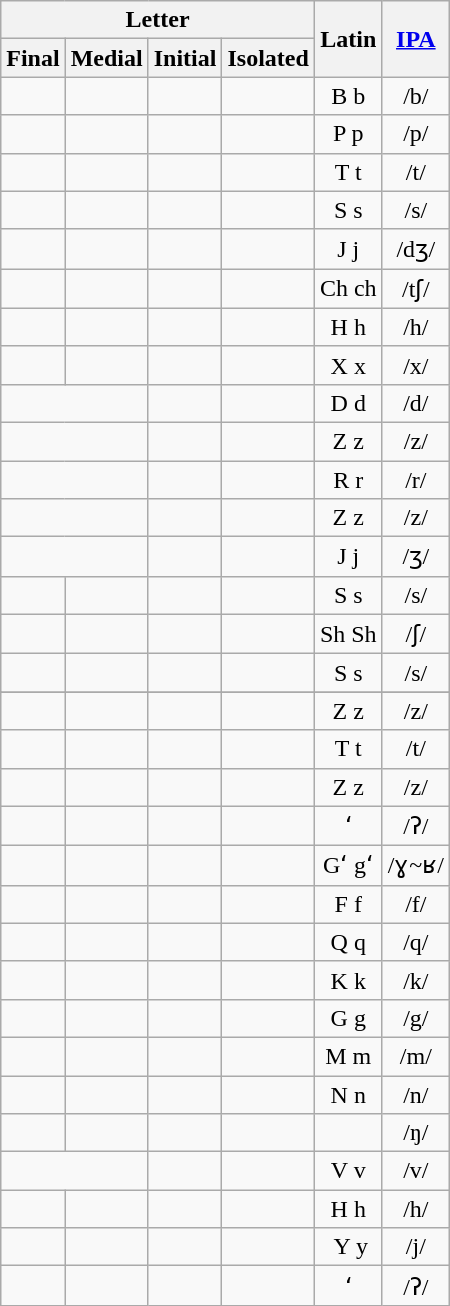<table class="wikitable" style="text-align:center;">
<tr>
<th colspan=4>Letter</th>
<th rowspan=2>Latin</th>
<th rowspan=2><a href='#'>IPA</a></th>
</tr>
<tr>
<th>Final</th>
<th>Medial</th>
<th>Initial</th>
<th>Isolated</th>
</tr>
<tr>
<td><span></span></td>
<td><span></span></td>
<td><span></span></td>
<td><span></span></td>
<td>B b</td>
<td>/b/</td>
</tr>
<tr>
<td><span></span></td>
<td><span></span></td>
<td><span></span></td>
<td><span></span></td>
<td>P p</td>
<td>/p/</td>
</tr>
<tr>
<td><span></span></td>
<td><span></span></td>
<td><span></span></td>
<td><span></span></td>
<td>T t</td>
<td>/t/</td>
</tr>
<tr>
<td><span></span></td>
<td><span></span></td>
<td><span></span></td>
<td><span></span></td>
<td>S s</td>
<td>/s/</td>
</tr>
<tr>
<td><span></span></td>
<td><span></span></td>
<td><span></span></td>
<td><span></span></td>
<td>J j</td>
<td>/dʒ/</td>
</tr>
<tr>
<td><span></span></td>
<td><span></span></td>
<td><span></span></td>
<td><span></span></td>
<td>Ch ch</td>
<td>/tʃ/</td>
</tr>
<tr>
<td><span></span></td>
<td><span></span></td>
<td><span></span></td>
<td><span></span></td>
<td>H h</td>
<td>/h/</td>
</tr>
<tr>
<td><span></span></td>
<td><span></span></td>
<td><span></span></td>
<td><span></span></td>
<td>X x</td>
<td>/x/</td>
</tr>
<tr>
<td colspan=2><span></span></td>
<td><span></span></td>
<td><span></span></td>
<td>D d</td>
<td>/d/</td>
</tr>
<tr>
<td colspan=2><span></span></td>
<td><span></span></td>
<td><span></span></td>
<td>Z z</td>
<td>/z/</td>
</tr>
<tr>
<td colspan=2><span></span></td>
<td><span></span></td>
<td><span></span></td>
<td>R r</td>
<td>/r/</td>
</tr>
<tr>
<td colspan=2><span></span></td>
<td><span></span></td>
<td><span></span></td>
<td>Z z</td>
<td>/z/</td>
</tr>
<tr>
<td colspan=2><span></span></td>
<td><span></span></td>
<td><span></span></td>
<td>J j</td>
<td>/ʒ/</td>
</tr>
<tr>
<td><span></span></td>
<td><span></span></td>
<td><span></span></td>
<td><span></span></td>
<td>S s</td>
<td>/s/</td>
</tr>
<tr>
<td><span></span></td>
<td><span></span></td>
<td><span></span></td>
<td><span></span></td>
<td>Sh Sh</td>
<td>/ʃ/</td>
</tr>
<tr>
<td><span></span></td>
<td><span></span></td>
<td><span></span></td>
<td><span></span></td>
<td>S s</td>
<td>/s/</td>
</tr>
<tr>
</tr>
<tr>
<td><span></span></td>
<td><span></span></td>
<td><span></span></td>
<td><span></span></td>
<td>Z z</td>
<td>/z/</td>
</tr>
<tr>
<td><span></span></td>
<td><span></span></td>
<td><span></span></td>
<td><span></span></td>
<td>T t</td>
<td>/t/</td>
</tr>
<tr>
<td><span></span></td>
<td><span></span></td>
<td><span></span></td>
<td><span></span></td>
<td>Z z</td>
<td>/z/</td>
</tr>
<tr>
<td><span></span></td>
<td><span></span></td>
<td><span></span></td>
<td><span></span></td>
<td>ʻ</td>
<td>/ʔ/</td>
</tr>
<tr>
<td><span></span></td>
<td><span></span></td>
<td><span></span></td>
<td><span></span></td>
<td>Gʻ gʻ</td>
<td>/ɣ~ʁ/</td>
</tr>
<tr>
<td><span></span></td>
<td><span></span></td>
<td><span></span></td>
<td><span></span></td>
<td>F f</td>
<td>/f/</td>
</tr>
<tr>
<td><span></span></td>
<td><span></span></td>
<td><span></span></td>
<td><span></span></td>
<td>Q q</td>
<td>/q/</td>
</tr>
<tr>
<td><span></span></td>
<td><span></span></td>
<td><span></span></td>
<td><span></span></td>
<td>K k</td>
<td>/k/</td>
</tr>
<tr>
<td><span></span></td>
<td><span></span></td>
<td><span></span></td>
<td><span></span></td>
<td>G g</td>
<td>/g/</td>
</tr>
<tr>
<td><span></span></td>
<td><span></span></td>
<td><span></span></td>
<td><span></span></td>
<td>M m</td>
<td>/m/</td>
</tr>
<tr>
<td><span></span></td>
<td><span></span></td>
<td><span></span></td>
<td><span></span></td>
<td>N n</td>
<td>/n/</td>
</tr>
<tr>
<td><span></span></td>
<td><span></span></td>
<td><span></span></td>
<td><span></span></td>
<td></td>
<td>/ŋ/</td>
</tr>
<tr>
<td colspan=2><span></span></td>
<td><span></span></td>
<td><span></span></td>
<td>V v</td>
<td>/v/</td>
</tr>
<tr>
<td><span></span></td>
<td><span></span></td>
<td><span></span></td>
<td><span></span></td>
<td>H h</td>
<td>/h/</td>
</tr>
<tr>
<td><span></span></td>
<td><span></span></td>
<td><span></span></td>
<td><span></span></td>
<td>‌ Y y</td>
<td>/j/</td>
</tr>
<tr>
<td><span></span></td>
<td><span></span></td>
<td><span></span></td>
<td><span></span></td>
<td>ʻ</td>
<td>/ʔ/</td>
</tr>
</table>
